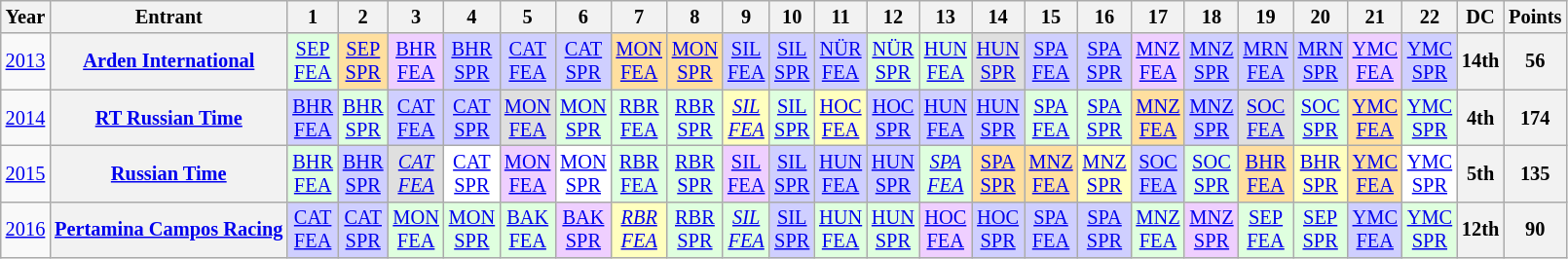<table class="wikitable" style="text-align:center; font-size:85%">
<tr>
<th>Year</th>
<th>Entrant</th>
<th>1</th>
<th>2</th>
<th>3</th>
<th>4</th>
<th>5</th>
<th>6</th>
<th>7</th>
<th>8</th>
<th>9</th>
<th>10</th>
<th>11</th>
<th>12</th>
<th>13</th>
<th>14</th>
<th>15</th>
<th>16</th>
<th>17</th>
<th>18</th>
<th>19</th>
<th>20</th>
<th>21</th>
<th>22</th>
<th>DC</th>
<th>Points</th>
</tr>
<tr>
<td><a href='#'>2013</a></td>
<th nowrap><a href='#'>Arden International</a></th>
<td style="background:#DFFFDF;"><a href='#'>SEP<br>FEA</a><br></td>
<td style="background:#FFDF9F;"><a href='#'>SEP<br>SPR</a><br></td>
<td style="background:#EFCFFF;"><a href='#'>BHR<br>FEA</a><br></td>
<td style="background:#CFCFFF;"><a href='#'>BHR<br>SPR</a><br></td>
<td style="background:#CFCFFF;"><a href='#'>CAT<br>FEA</a><br></td>
<td style="background:#CFCFFF;"><a href='#'>CAT<br>SPR</a><br></td>
<td style="background:#FFDF9F;"><a href='#'>MON<br>FEA</a><br></td>
<td style="background:#FFDF9F;"><a href='#'>MON<br>SPR</a><br></td>
<td style="background:#CFCFFF;"><a href='#'>SIL<br>FEA</a><br></td>
<td style="background:#CFCFFF;"><a href='#'>SIL<br>SPR</a><br></td>
<td style="background:#CFCFFF;"><a href='#'>NÜR<br>FEA</a><br></td>
<td style="background:#DFFFDF;"><a href='#'>NÜR<br>SPR</a><br></td>
<td style="background:#DFFFDF;"><a href='#'>HUN<br>FEA</a><br></td>
<td style="background:#DFDFDF;"><a href='#'>HUN<br>SPR</a><br></td>
<td style="background:#CFCFFF;"><a href='#'>SPA<br>FEA</a><br></td>
<td style="background:#CFCFFF;"><a href='#'>SPA<br>SPR</a><br></td>
<td style="background:#EFCFFF;"><a href='#'>MNZ<br>FEA</a><br></td>
<td style="background:#CFCFFF;"><a href='#'>MNZ<br>SPR</a><br></td>
<td style="background:#CFCFFF;"><a href='#'>MRN<br>FEA</a><br></td>
<td style="background:#CFCFFF;"><a href='#'>MRN<br>SPR</a><br></td>
<td style="background:#EFCFFF;"><a href='#'>YMC<br>FEA</a><br></td>
<td style="background:#CFCFFF;"><a href='#'>YMC<br>SPR</a><br></td>
<th>14th</th>
<th>56</th>
</tr>
<tr>
<td><a href='#'>2014</a></td>
<th nowrap><a href='#'>RT Russian Time</a></th>
<td style="background:#CFCFFF;"><a href='#'>BHR<br>FEA</a><br></td>
<td style="background:#DFFFDF;"><a href='#'>BHR<br>SPR</a><br></td>
<td style="background:#CFCFFF;"><a href='#'>CAT<br>FEA</a><br></td>
<td style="background:#CFCFFF;"><a href='#'>CAT<br>SPR</a><br></td>
<td style="background:#DFDFDF;"><a href='#'>MON<br>FEA</a><br></td>
<td style="background:#DFFFDF;"><a href='#'>MON<br>SPR</a><br></td>
<td style="background:#DFFFDF;"><a href='#'>RBR<br>FEA</a><br></td>
<td style="background:#DFFFDF;"><a href='#'>RBR<br>SPR</a><br></td>
<td style="background:#FFFFBF;"><em><a href='#'>SIL<br>FEA</a></em><br></td>
<td style="background:#DFFFDF;"><a href='#'>SIL<br>SPR</a><br></td>
<td style="background:#FFFFBF;"><a href='#'>HOC<br>FEA</a><br></td>
<td style="background:#CFCFFF;"><a href='#'>HOC<br>SPR</a><br></td>
<td style="background:#CFCFFF;"><a href='#'>HUN<br>FEA</a><br></td>
<td style="background:#CFCFFF;"><a href='#'>HUN<br>SPR</a><br></td>
<td style="background:#DFFFDF;"><a href='#'>SPA<br>FEA</a><br></td>
<td style="background:#DFFFDF;"><a href='#'>SPA<br>SPR</a><br></td>
<td style="background:#FFDF9F;"><a href='#'>MNZ<br>FEA</a><br></td>
<td style="background:#CFCFFF;"><a href='#'>MNZ<br>SPR</a><br></td>
<td style="background:#DFDFDF;"><a href='#'>SOC<br>FEA</a><br></td>
<td style="background:#DFFFDF;"><a href='#'>SOC<br>SPR</a><br></td>
<td style="background:#FFDF9F;"><a href='#'>YMC<br>FEA</a><br></td>
<td style="background:#DFFFDF;"><a href='#'>YMC<br>SPR</a><br></td>
<th>4th</th>
<th>174</th>
</tr>
<tr>
<td><a href='#'>2015</a></td>
<th nowrap><a href='#'>Russian Time</a></th>
<td style="background:#DFFFDF;"><a href='#'>BHR<br>FEA</a><br></td>
<td style="background:#CFCFFF;"><a href='#'>BHR<br>SPR</a><br></td>
<td style="background:#DFDFDF;"><em><a href='#'>CAT<br>FEA</a></em><br></td>
<td style="background:#FFFFFF;"><a href='#'>CAT<br>SPR</a><br></td>
<td style="background:#EFCFFF;"><a href='#'>MON<br>FEA</a><br></td>
<td style="background:#FFFFFF;"><a href='#'>MON<br>SPR</a><br></td>
<td style="background:#DFFFDF;"><a href='#'>RBR<br>FEA</a><br></td>
<td style="background:#DFFFDF;"><a href='#'>RBR<br>SPR</a><br></td>
<td style="background:#EFCFFF;"><a href='#'>SIL<br>FEA</a><br></td>
<td style="background:#CFCFFF;"><a href='#'>SIL<br>SPR</a><br></td>
<td style="background:#CFCFFF;"><a href='#'>HUN<br>FEA</a><br></td>
<td style="background:#CFCFFF;"><a href='#'>HUN<br>SPR</a><br></td>
<td style="background:#DFFFDF;"><em><a href='#'>SPA<br>FEA</a></em><br></td>
<td style="background:#FFDF9F;"><a href='#'>SPA<br>SPR</a><br></td>
<td style="background:#FFDF9F;"><a href='#'>MNZ<br>FEA</a><br></td>
<td style="background:#FFFFBF;"><a href='#'>MNZ<br>SPR</a><br></td>
<td style="background:#CFCFFF;"><a href='#'>SOC<br>FEA</a><br></td>
<td style="background:#DFFFDF;"><a href='#'>SOC<br>SPR</a><br></td>
<td style="background:#FFDF9F;"><a href='#'>BHR<br>FEA</a><br></td>
<td style="background:#FFFFBF;"><a href='#'>BHR<br>SPR</a><br></td>
<td style="background:#FFDF9F;"><a href='#'>YMC<br>FEA</a><br></td>
<td style="background:#FFFFFF;"><a href='#'>YMC<br>SPR</a><br></td>
<th>5th</th>
<th>135</th>
</tr>
<tr>
<td><a href='#'>2016</a></td>
<th nowrap><a href='#'>Pertamina Campos Racing</a></th>
<td style="background:#CFCFFF;"><a href='#'>CAT<br>FEA</a><br></td>
<td style="background:#CFCFFF;"><a href='#'>CAT<br>SPR</a><br></td>
<td style="background:#DFFFDF;"><a href='#'>MON<br>FEA</a><br></td>
<td style="background:#DFFFDF;"><a href='#'>MON<br>SPR</a><br></td>
<td style="background:#DFFFDF;"><a href='#'>BAK<br>FEA</a><br></td>
<td style="background:#EFCFFF;"><a href='#'>BAK<br>SPR</a><br></td>
<td style="background:#FFFFBF;"><em><a href='#'>RBR<br>FEA</a></em><br></td>
<td style="background:#DFFFDF;"><a href='#'>RBR<br>SPR</a><br></td>
<td style="background:#DFFFDF;"><em><a href='#'>SIL<br>FEA</a></em><br></td>
<td style="background:#CFCFFF;"><a href='#'>SIL<br>SPR</a><br></td>
<td style="background:#DFFFDF;"><a href='#'>HUN<br>FEA</a><br></td>
<td style="background:#DFFFDF;"><a href='#'>HUN<br>SPR</a><br></td>
<td style="background:#EFCFFF;"><a href='#'>HOC<br>FEA</a><br></td>
<td style="background:#CFCFFF;"><a href='#'>HOC<br>SPR</a><br></td>
<td style="background:#CFCFFF;"><a href='#'>SPA<br>FEA</a><br></td>
<td style="background:#CFCFFF;"><a href='#'>SPA<br>SPR</a><br></td>
<td style="background:#DFFFDF;"><a href='#'>MNZ<br>FEA</a><br></td>
<td style="background:#EFCFFF;"><a href='#'>MNZ<br>SPR</a><br></td>
<td style="background:#DFFFDF;"><a href='#'>SEP<br>FEA</a><br></td>
<td style="background:#DFFFDF;"><a href='#'>SEP<br>SPR</a><br></td>
<td style="background:#CFCFFF;"><a href='#'>YMC<br>FEA</a><br></td>
<td style="background:#DFFFDF;"><a href='#'>YMC<br>SPR</a><br></td>
<th>12th</th>
<th>90</th>
</tr>
</table>
